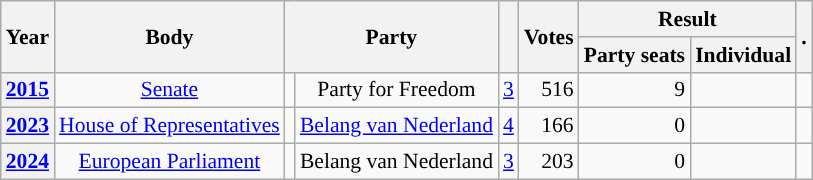<table class="wikitable plainrowheaders sortable" border=2 cellpadding=4 cellspacing=0 style="border: 1px #aaa solid; font-size: 90%; text-align:center;">
<tr>
<th scope="col" rowspan=2>Year</th>
<th scope="col" rowspan=2>Body</th>
<th scope="col" colspan=2 rowspan=2>Party</th>
<th scope="col" rowspan=2></th>
<th scope="col" rowspan=2>Votes</th>
<th scope="colgroup" colspan=2>Result</th>
<th scope="col" rowspan=2 class="unsortable">.</th>
</tr>
<tr>
<th scope="col">Party seats</th>
<th scope="col">Individual</th>
</tr>
<tr>
<th scope="row"><a href='#'>2015</a></th>
<td><a href='#'>Senate</a></td>
<td style="background-color:"></td>
<td>Party for Freedom</td>
<td style=text-align:right><a href='#'>3</a></td>
<td style=text-align:right>516</td>
<td style=text-align:right>9</td>
<td></td>
<td></td>
</tr>
<tr>
<th scope="row"><a href='#'>2023</a></th>
<td><a href='#'>House of Representatives</a></td>
<td style="background-color:"></td>
<td><a href='#'>Belang van Nederland</a></td>
<td style=text-align:right><a href='#'>4</a></td>
<td style=text-align:right>166</td>
<td style=text-align:right>0</td>
<td></td>
<td></td>
</tr>
<tr>
<th scope="row"><a href='#'>2024</a></th>
<td><a href='#'>European Parliament</a></td>
<td style="background-color:"></td>
<td>Belang van Nederland</td>
<td style=text-align:right><a href='#'>3</a></td>
<td style=text-align:right>203</td>
<td style=text-align:right>0</td>
<td></td>
<td></td>
</tr>
</table>
